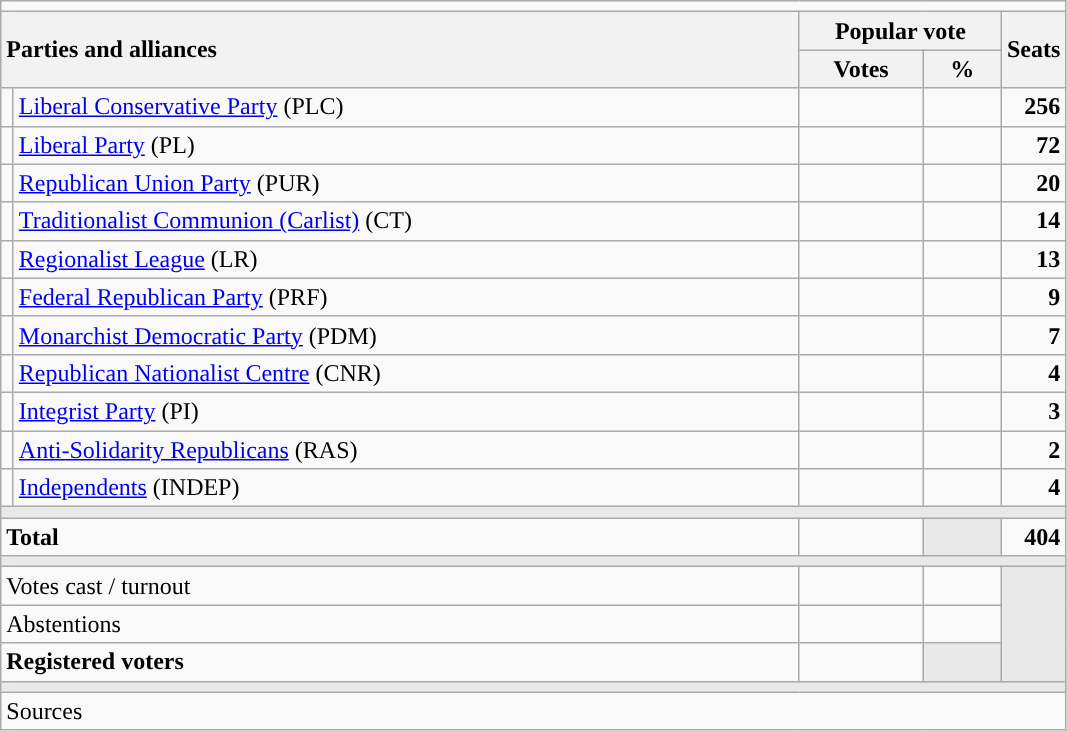<table class="wikitable" style="text-align:right;">
<tr>
<td colspan="5"></td>
</tr>
<tr>
<th style="text-align:left;" rowspan="2" colspan="2" width="525">Parties and alliances</th>
<th colspan="2">Popular vote</th>
<th rowspan="2" width="35">Seats</th>
</tr>
<tr>
<th width="75">Votes</th>
<th width="45">%</th>
</tr>
<tr>
<td width="1" style="color:inherit;background:"></td>
<td align="left"><a href='#'>Liberal Conservative Party</a> (PLC)</td>
<td></td>
<td></td>
<td><strong>256</strong></td>
</tr>
<tr>
<td style="color:inherit;background:"></td>
<td align="left"><a href='#'>Liberal Party</a> (PL)</td>
<td></td>
<td></td>
<td><strong>72</strong></td>
</tr>
<tr>
<td style="color:inherit;background:"></td>
<td align="left"><a href='#'>Republican Union Party</a> (PUR)</td>
<td></td>
<td></td>
<td><strong>20</strong></td>
</tr>
<tr>
<td style="color:inherit;background:"></td>
<td align="left"><a href='#'>Traditionalist Communion (Carlist)</a> (CT)</td>
<td></td>
<td></td>
<td><strong>14</strong></td>
</tr>
<tr>
<td style="color:inherit;background:"></td>
<td align="left"><a href='#'>Regionalist League</a> (LR)</td>
<td></td>
<td></td>
<td><strong>13</strong></td>
</tr>
<tr>
<td style="color:inherit;background:"></td>
<td align="left"><a href='#'>Federal Republican Party</a> (PRF)</td>
<td></td>
<td></td>
<td><strong>9</strong></td>
</tr>
<tr>
<td style="color:inherit;background:"></td>
<td align="left"><a href='#'>Monarchist Democratic Party</a> (PDM)</td>
<td></td>
<td></td>
<td><strong>7</strong></td>
</tr>
<tr>
<td style="color:inherit;background:"></td>
<td align="left"><a href='#'>Republican Nationalist Centre</a> (CNR)</td>
<td></td>
<td></td>
<td><strong>4</strong></td>
</tr>
<tr>
<td style="color:inherit;background:"></td>
<td align="left"><a href='#'>Integrist Party</a> (PI)</td>
<td></td>
<td></td>
<td><strong>3</strong></td>
</tr>
<tr>
<td style="color:inherit;background:"></td>
<td align="left"><a href='#'>Anti-Solidarity Republicans</a> (RAS)</td>
<td></td>
<td></td>
<td><strong>2</strong></td>
</tr>
<tr>
<td style="color:inherit;background:"></td>
<td align="left"><a href='#'>Independents</a> (INDEP)</td>
<td></td>
<td></td>
<td><strong>4</strong></td>
</tr>
<tr>
<td colspan="5" bgcolor="#E9E9E9"></td>
</tr>
<tr style="font-weight:bold;">
<td align="left" colspan="2">Total</td>
<td></td>
<td bgcolor="#E9E9E9"></td>
<td>404</td>
</tr>
<tr>
<td colspan="5" bgcolor="#E9E9E9"></td>
</tr>
<tr>
<td align="left" colspan="2">Votes cast / turnout</td>
<td></td>
<td></td>
<td bgcolor="#E9E9E9" rowspan="3"></td>
</tr>
<tr>
<td align="left" colspan="2">Abstentions</td>
<td></td>
<td></td>
</tr>
<tr style="font-weight:bold;">
<td align="left" colspan="2">Registered voters</td>
<td></td>
<td bgcolor="#E9E9E9"></td>
</tr>
<tr>
<td colspan="5" bgcolor="#E9E9E9"></td>
</tr>
<tr>
<td align="left" colspan="5">Sources</td>
</tr>
</table>
